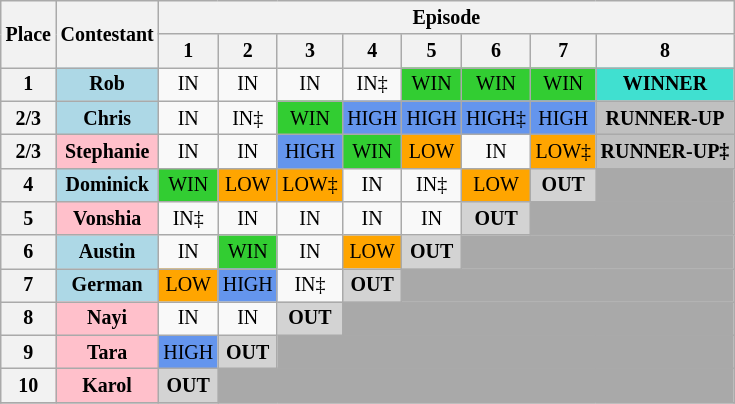<table class="wikitable" style="text-align: center; font-size: 10pt">
<tr>
<th rowspan="2">Place</th>
<th rowspan="2">Contestant</th>
<th colspan="8">Episode</th>
</tr>
<tr>
<th>1</th>
<th>2</th>
<th>3</th>
<th>4</th>
<th>5</th>
<th>6</th>
<th>7</th>
<th>8</th>
</tr>
<tr>
<th>1</th>
<th style="background:lightblue">Rob</th>
<td>IN</td>
<td>IN</td>
<td>IN</td>
<td>IN‡</td>
<td style="background:limegreen">WIN</td>
<td style="background:limegreen">WIN</td>
<td style="background:limegreen">WIN</td>
<td style="background:Turquoise "><strong>WINNER</strong></td>
</tr>
<tr>
<th>2/3</th>
<th style="background:lightblue">Chris</th>
<td>IN</td>
<td>IN‡</td>
<td style="background:limegreen">WIN</td>
<td style="background:cornflowerblue">HIGH</td>
<td style="background:cornflowerblue">HIGH</td>
<td style="background:cornflowerblue">HIGH‡</td>
<td style="background:cornflowerblue">HIGH</td>
<td style="background:silver"><strong>RUNNER-UP</strong></td>
</tr>
<tr>
<th>2/3</th>
<th style="background:pink">Stephanie</th>
<td>IN</td>
<td>IN</td>
<td style="background:cornflowerblue">HIGH</td>
<td style="background:limegreen">WIN</td>
<td style="background:orange">LOW</td>
<td>IN</td>
<td style="background:orange">LOW‡</td>
<td style="background:silver"><strong>RUNNER-UP‡</strong></td>
</tr>
<tr>
<th>4</th>
<th style="background:lightblue">Dominick</th>
<td style="background:limegreen">WIN</td>
<td style="background:orange">LOW</td>
<td style="background:orange">LOW‡</td>
<td>IN</td>
<td>IN‡</td>
<td style="background:orange">LOW</td>
<td style="background:lightgray "><strong>OUT</strong></td>
<td colspan="13" style="background:Darkgrey;" colspan"=2"></td>
</tr>
<tr>
<th>5</th>
<th style="background:pink">Vonshia</th>
<td>IN‡</td>
<td>IN</td>
<td>IN</td>
<td>IN</td>
<td>IN</td>
<td style="background:lightgray "><strong>OUT</strong></td>
<td colspan="13" style="background:Darkgrey;" colspan"=2"></td>
</tr>
<tr>
<th>6</th>
<th style="background:lightblue">Austin</th>
<td>IN</td>
<td style="background:limegreen">WIN</td>
<td>IN</td>
<td style="background:orange">LOW</td>
<td style="background:lightgray "><strong>OUT</strong></td>
<td colspan="13" style="background:Darkgrey;" colspan"=2"></td>
</tr>
<tr>
<th>7</th>
<th style="background:lightblue">German</th>
<td style="background:orange">LOW</td>
<td style="background:cornflowerblue">HIGH</td>
<td>IN‡</td>
<td style="background:lightgray "><strong>OUT</strong></td>
<td colspan="13" style="background:Darkgrey;" colspan"=2"></td>
</tr>
<tr>
<th>8</th>
<th style="background:pink">Nayi</th>
<td>IN</td>
<td>IN</td>
<td style="background:lightgray "><strong>OUT</strong></td>
<td colspan="13" style="background:Darkgrey;" colspan"=2"></td>
</tr>
<tr>
<th>9</th>
<th style="background:pink">Tara</th>
<td style="background:cornflowerblue">HIGH</td>
<td style="background:lightgray "><strong>OUT</strong></td>
<td colspan="13" style="background:Darkgrey;" colspan"=2"></td>
</tr>
<tr>
<th>10</th>
<th style="background:pink">Karol</th>
<td style="background:lightgray "><strong>OUT</strong></td>
<td colspan="13" style="background:Darkgrey;" colspan"=2"></td>
</tr>
<tr>
</tr>
</table>
